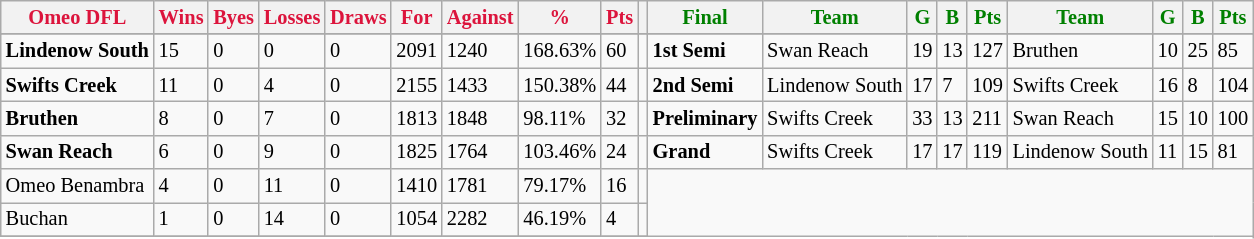<table style="font-size: 85%; text-align: left;" class="wikitable">
<tr>
<th style="color:crimson">Omeo DFL</th>
<th style="color:crimson">Wins</th>
<th style="color:crimson">Byes</th>
<th style="color:crimson">Losses</th>
<th style="color:crimson">Draws</th>
<th style="color:crimson">For</th>
<th style="color:crimson">Against</th>
<th style="color:crimson">%</th>
<th style="color:crimson">Pts</th>
<th></th>
<th style="color:green">Final</th>
<th style="color:green">Team</th>
<th style="color:green">G</th>
<th style="color:green">B</th>
<th style="color:green">Pts</th>
<th style="color:green">Team</th>
<th style="color:green">G</th>
<th style="color:green">B</th>
<th style="color:green">Pts</th>
</tr>
<tr>
</tr>
<tr>
</tr>
<tr>
<td><strong>	Lindenow South	</strong></td>
<td>15</td>
<td>0</td>
<td>0</td>
<td>0</td>
<td>2091</td>
<td>1240</td>
<td>168.63%</td>
<td>60</td>
<td></td>
<td><strong>1st Semi</strong></td>
<td>Swan Reach</td>
<td>19</td>
<td>13</td>
<td>127</td>
<td>Bruthen</td>
<td>10</td>
<td>25</td>
<td>85</td>
</tr>
<tr>
<td><strong>	Swifts Creek	</strong></td>
<td>11</td>
<td>0</td>
<td>4</td>
<td>0</td>
<td>2155</td>
<td>1433</td>
<td>150.38%</td>
<td>44</td>
<td></td>
<td><strong>2nd Semi</strong></td>
<td>Lindenow South</td>
<td>17</td>
<td>7</td>
<td>109</td>
<td>Swifts Creek</td>
<td>16</td>
<td>8</td>
<td>104</td>
</tr>
<tr>
<td><strong>	Bruthen	</strong></td>
<td>8</td>
<td>0</td>
<td>7</td>
<td>0</td>
<td>1813</td>
<td>1848</td>
<td>98.11%</td>
<td>32</td>
<td></td>
<td><strong>Preliminary</strong></td>
<td>Swifts Creek</td>
<td>33</td>
<td>13</td>
<td>211</td>
<td>Swan Reach</td>
<td>15</td>
<td>10</td>
<td>100</td>
</tr>
<tr>
<td><strong>	Swan Reach	</strong></td>
<td>6</td>
<td>0</td>
<td>9</td>
<td>0</td>
<td>1825</td>
<td>1764</td>
<td>103.46%</td>
<td>24</td>
<td></td>
<td><strong>Grand</strong></td>
<td>Swifts Creek</td>
<td>17</td>
<td>17</td>
<td>119</td>
<td>Lindenow South</td>
<td>11</td>
<td>15</td>
<td>81</td>
</tr>
<tr>
<td>Omeo Benambra</td>
<td>4</td>
<td>0</td>
<td>11</td>
<td>0</td>
<td>1410</td>
<td>1781</td>
<td>79.17%</td>
<td>16</td>
<td></td>
</tr>
<tr>
<td>Buchan</td>
<td>1</td>
<td>0</td>
<td>14</td>
<td>0</td>
<td>1054</td>
<td>2282</td>
<td>46.19%</td>
<td>4</td>
<td></td>
</tr>
<tr>
</tr>
</table>
